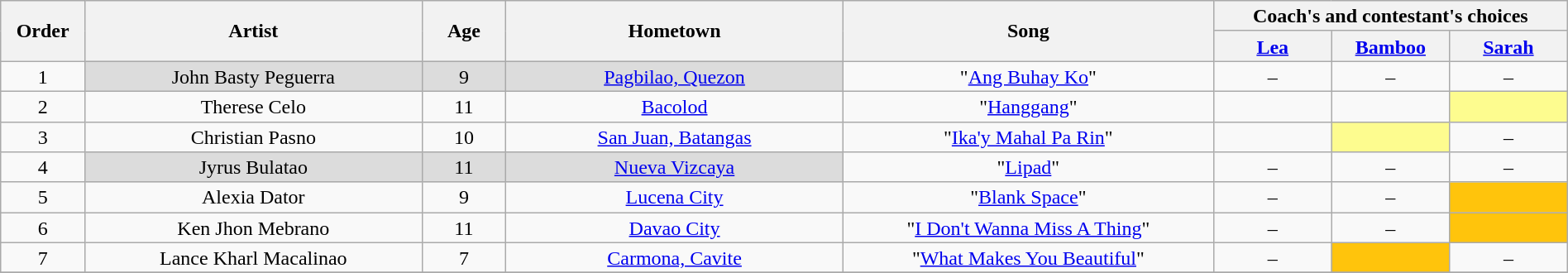<table class="wikitable" style="text-align:center; line-height:17px; width:100%;">
<tr>
<th scope="col" rowspan="2" width="05%">Order</th>
<th scope="col" rowspan="2" width="20%">Artist</th>
<th scope="col" rowspan="2" width="05%">Age</th>
<th scope="col" rowspan="2" width="20%">Hometown</th>
<th scope="col" rowspan="2" width="22%">Song</th>
<th scope="col" colspan="4" width="28%">Coach's and contestant's choices</th>
</tr>
<tr>
<th width="07%"><a href='#'>Lea</a></th>
<th width="07%"><a href='#'>Bamboo</a></th>
<th width="07%"><a href='#'>Sarah</a></th>
</tr>
<tr>
<td scope="row">1</td>
<td style="background:#DCDCDC;">John Basty Peguerra</td>
<td style="background:#DCDCDC;">9</td>
<td style="background:#DCDCDC;"><a href='#'>Pagbilao, Quezon</a></td>
<td>"<a href='#'>Ang Buhay Ko</a>"</td>
<td>–</td>
<td>–</td>
<td>–</td>
</tr>
<tr>
<td scope="row">2</td>
<td>Therese Celo</td>
<td>11</td>
<td><a href='#'>Bacolod</a></td>
<td>"<a href='#'>Hanggang</a>"</td>
<td><strong></strong></td>
<td><strong></strong></td>
<td style="background:#fdfc8f;"><strong></strong></td>
</tr>
<tr>
<td scope="row">3</td>
<td>Christian Pasno</td>
<td>10</td>
<td><a href='#'>San Juan, Batangas</a></td>
<td>"<a href='#'>Ika'y Mahal Pa Rin</a>"</td>
<td><strong></strong></td>
<td style="background:#fdfc8f;"><strong></strong></td>
<td>–</td>
</tr>
<tr>
<td scope="row">4</td>
<td style="background:#DCDCDC;">Jyrus Bulatao</td>
<td style="background:#DCDCDC;">11</td>
<td style="background:#DCDCDC;"><a href='#'>Nueva Vizcaya</a></td>
<td>"<a href='#'>Lipad</a>"</td>
<td>–</td>
<td>–</td>
<td>–</td>
</tr>
<tr>
<td scope="row">5</td>
<td>Alexia Dator</td>
<td>9</td>
<td><a href='#'>Lucena City</a></td>
<td>"<a href='#'>Blank Space</a>"</td>
<td>–</td>
<td>–</td>
<td style="background:#FFC40C;"><strong></strong></td>
</tr>
<tr>
<td scope="row">6</td>
<td>Ken Jhon Mebrano</td>
<td>11</td>
<td><a href='#'>Davao City</a></td>
<td>"<a href='#'>I Don't Wanna Miss A Thing</a>"</td>
<td>–</td>
<td>–</td>
<td style="background:#FFC40C;"><strong></strong></td>
</tr>
<tr>
<td scope="row">7</td>
<td>Lance Kharl Macalinao</td>
<td>7</td>
<td><a href='#'>Carmona, Cavite</a></td>
<td>"<a href='#'>What Makes You Beautiful</a>"</td>
<td>–</td>
<td style="background:#FFC40C;"><strong></strong></td>
<td>–</td>
</tr>
<tr>
</tr>
</table>
